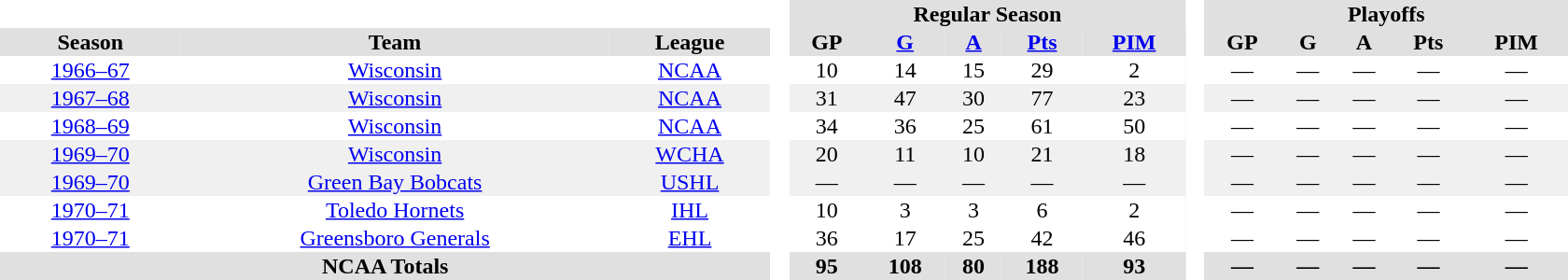<table border="0" cellpadding="1" cellspacing="0" style="text-align:center; width:70em">
<tr bgcolor="#e0e0e0">
<th colspan="3"  bgcolor="#ffffff"> </th>
<th rowspan="99" bgcolor="#ffffff"> </th>
<th colspan="5">Regular Season</th>
<th rowspan="99" bgcolor="#ffffff"> </th>
<th colspan="5">Playoffs</th>
</tr>
<tr bgcolor="#e0e0e0">
<th>Season</th>
<th>Team</th>
<th>League</th>
<th>GP</th>
<th><a href='#'>G</a></th>
<th><a href='#'>A</a></th>
<th><a href='#'>Pts</a></th>
<th><a href='#'>PIM</a></th>
<th>GP</th>
<th>G</th>
<th>A</th>
<th>Pts</th>
<th>PIM</th>
</tr>
<tr>
<td><a href='#'>1966–67</a></td>
<td><a href='#'>Wisconsin</a></td>
<td><a href='#'>NCAA</a></td>
<td>10</td>
<td>14</td>
<td>15</td>
<td>29</td>
<td>2</td>
<td>—</td>
<td>—</td>
<td>—</td>
<td>—</td>
<td>—</td>
</tr>
<tr bgcolor=f0f0f0>
<td><a href='#'>1967–68</a></td>
<td><a href='#'>Wisconsin</a></td>
<td><a href='#'>NCAA</a></td>
<td>31</td>
<td>47</td>
<td>30</td>
<td>77</td>
<td>23</td>
<td>—</td>
<td>—</td>
<td>—</td>
<td>—</td>
<td>—</td>
</tr>
<tr>
<td><a href='#'>1968–69</a></td>
<td><a href='#'>Wisconsin</a></td>
<td><a href='#'>NCAA</a></td>
<td>34</td>
<td>36</td>
<td>25</td>
<td>61</td>
<td>50</td>
<td>—</td>
<td>—</td>
<td>—</td>
<td>—</td>
<td>—</td>
</tr>
<tr bgcolor=f0f0f0>
<td><a href='#'>1969–70</a></td>
<td><a href='#'>Wisconsin</a></td>
<td><a href='#'>WCHA</a></td>
<td>20</td>
<td>11</td>
<td>10</td>
<td>21</td>
<td>18</td>
<td>—</td>
<td>—</td>
<td>—</td>
<td>—</td>
<td>—</td>
</tr>
<tr bgcolor=f0f0f0>
<td><a href='#'>1969–70</a></td>
<td><a href='#'>Green Bay Bobcats</a></td>
<td><a href='#'>USHL</a></td>
<td>—</td>
<td>—</td>
<td>—</td>
<td>—</td>
<td>—</td>
<td>—</td>
<td>—</td>
<td>—</td>
<td>—</td>
<td>—</td>
</tr>
<tr>
<td><a href='#'>1970–71</a></td>
<td><a href='#'>Toledo Hornets</a></td>
<td><a href='#'>IHL</a></td>
<td>10</td>
<td>3</td>
<td>3</td>
<td>6</td>
<td>2</td>
<td>—</td>
<td>—</td>
<td>—</td>
<td>—</td>
<td>—</td>
</tr>
<tr>
<td><a href='#'>1970–71</a></td>
<td><a href='#'>Greensboro Generals</a></td>
<td><a href='#'>EHL</a></td>
<td>36</td>
<td>17</td>
<td>25</td>
<td>42</td>
<td>46</td>
<td>—</td>
<td>—</td>
<td>—</td>
<td>—</td>
<td>—</td>
</tr>
<tr bgcolor="#e0e0e0">
<th colspan="3">NCAA Totals</th>
<th>95</th>
<th>108</th>
<th>80</th>
<th>188</th>
<th>93</th>
<th>—</th>
<th>—</th>
<th>—</th>
<th>—</th>
<th>—</th>
</tr>
</table>
